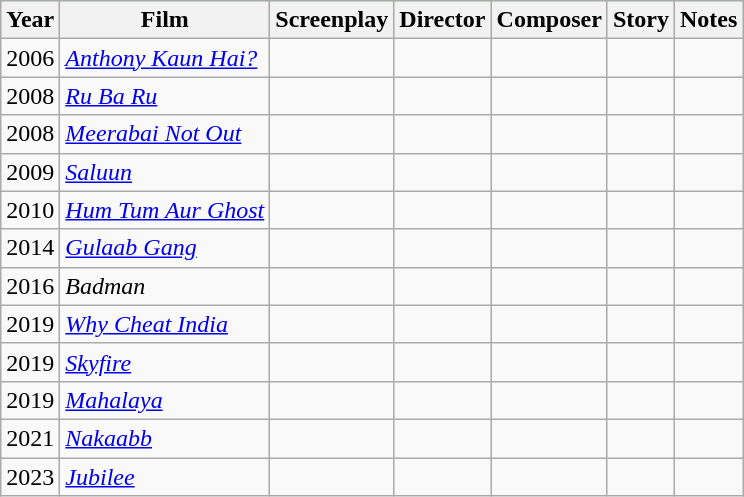<table class="wikitable sortable">
<tr style="background:#cfc; text-align:center;">
<th><strong>Year</strong></th>
<th><strong>Film</strong></th>
<th><strong>Screenplay</strong></th>
<th><strong>Director</strong></th>
<th><strong>Composer</strong></th>
<th><strong>Story</strong></th>
<th><strong>Notes</strong></th>
</tr>
<tr>
<td>2006</td>
<td><em><a href='#'>Anthony Kaun Hai?</a></em></td>
<td></td>
<td></td>
<td></td>
<td></td>
<td></td>
</tr>
<tr>
<td>2008</td>
<td><em><a href='#'>Ru Ba Ru</a></em></td>
<td></td>
<td></td>
<td></td>
<td></td>
<td></td>
</tr>
<tr>
<td>2008</td>
<td><em><a href='#'>Meerabai Not Out</a></em></td>
<td></td>
<td></td>
<td></td>
<td></td>
<td></td>
</tr>
<tr>
<td>2009</td>
<td><em><a href='#'>Saluun</a></em></td>
<td></td>
<td></td>
<td></td>
<td></td>
<td></td>
</tr>
<tr>
<td>2010</td>
<td><em><a href='#'>Hum Tum Aur Ghost</a></em></td>
<td></td>
<td></td>
<td></td>
<td></td>
<td></td>
</tr>
<tr>
<td>2014</td>
<td><em><a href='#'>Gulaab Gang</a></em></td>
<td></td>
<td></td>
<td></td>
<td></td>
<td></td>
</tr>
<tr>
<td>2016</td>
<td><em>Badman</em></td>
<td></td>
<td></td>
<td></td>
<td></td>
<td></td>
</tr>
<tr>
<td>2019</td>
<td><em><a href='#'>Why Cheat India</a></em></td>
<td></td>
<td></td>
<td></td>
<td></td>
<td></td>
</tr>
<tr>
<td>2019</td>
<td><em><a href='#'>Skyfire</a></em></td>
<td></td>
<td></td>
<td></td>
<td></td>
<td></td>
</tr>
<tr>
<td>2019</td>
<td><em><a href='#'>Mahalaya</a></em></td>
<td></td>
<td></td>
<td></td>
<td></td>
<td></td>
</tr>
<tr>
<td>2021</td>
<td><em><a href='#'>Nakaabb</a></em></td>
<td></td>
<td></td>
<td></td>
<td></td>
<td></td>
</tr>
<tr>
<td>2023</td>
<td><em><a href='#'>Jubilee</a></em></td>
<td></td>
<td></td>
<td></td>
<td></td>
<td></td>
</tr>
</table>
